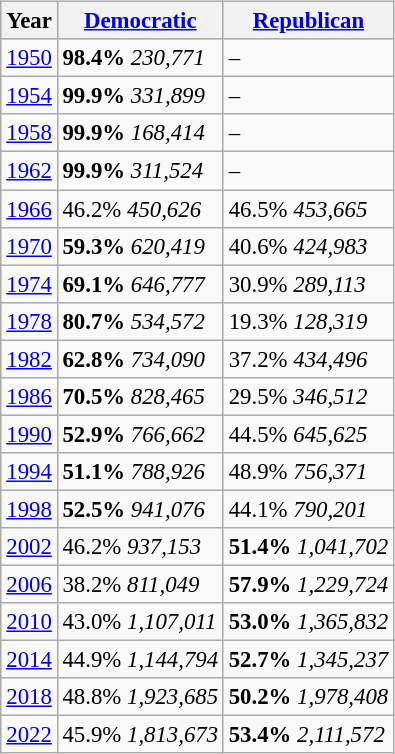<table class="wikitable" style="float:right; margin:1em; font-size:95%;">
<tr style="background:lightgrey;">
<th>Year</th>
<th><a href='#'>Democratic</a></th>
<th><a href='#'>Republican</a></th>
</tr>
<tr>
<td><a href='#'>1950</a></td>
<td><strong>98.4%</strong> <em>230,771</em></td>
<td>–</td>
</tr>
<tr>
<td><a href='#'>1954</a></td>
<td><strong>99.9%</strong> <em>331,899</em></td>
<td>–</td>
</tr>
<tr>
<td><a href='#'>1958</a></td>
<td><strong>99.9%</strong> <em>168,414</em></td>
<td>–</td>
</tr>
<tr>
<td><a href='#'>1962</a></td>
<td><strong>99.9%</strong> <em>311,524</em></td>
<td>–</td>
</tr>
<tr>
<td><a href='#'>1966</a></td>
<td>46.2% <em>450,626</em></td>
<td>46.5% <em>453,665</em></td>
</tr>
<tr>
<td><a href='#'>1970</a></td>
<td><strong>59.3%</strong> <em>620,419</em></td>
<td>40.6% <em>424,983</em></td>
</tr>
<tr>
<td><a href='#'>1974</a></td>
<td><strong>69.1%</strong> <em>646,777</em></td>
<td>30.9% <em>289,113</em></td>
</tr>
<tr>
<td><a href='#'>1978</a></td>
<td><strong>80.7%</strong> <em>534,572</em></td>
<td>19.3% <em>128,319</em></td>
</tr>
<tr>
<td><a href='#'>1982</a></td>
<td><strong>62.8%</strong> <em>734,090</em></td>
<td>37.2% <em>434,496</em></td>
</tr>
<tr>
<td><a href='#'>1986</a></td>
<td><strong>70.5%</strong> <em>828,465</em></td>
<td>29.5% <em>346,512</em></td>
</tr>
<tr>
<td><a href='#'>1990</a></td>
<td><strong>52.9%</strong> <em>766,662</em></td>
<td>44.5% <em>645,625</em></td>
</tr>
<tr>
<td><a href='#'>1994</a></td>
<td><strong>51.1%</strong> <em>788,926</em></td>
<td>48.9% <em>756,371</em></td>
</tr>
<tr>
<td><a href='#'>1998</a></td>
<td><strong>52.5%</strong> <em>941,076</em></td>
<td>44.1% <em>790,201</em></td>
</tr>
<tr>
<td><a href='#'>2002</a></td>
<td>46.2% <em>937,153</em></td>
<td><strong>51.4%</strong> <em>1,041,702</em></td>
</tr>
<tr>
<td><a href='#'>2006</a></td>
<td>38.2% <em>811,049</em></td>
<td><strong>57.9%</strong> <em>1,229,724</em></td>
</tr>
<tr>
<td><a href='#'>2010</a></td>
<td>43.0% <em>1,107,011</em></td>
<td><strong>53.0%</strong> <em>1,365,832</em></td>
</tr>
<tr>
<td><a href='#'>2014</a></td>
<td>44.9% <em>1,144,794</em></td>
<td><strong>52.7%</strong> <em>1,345,237</em></td>
</tr>
<tr>
<td><a href='#'>2018</a></td>
<td>48.8% <em>1,923,685</em></td>
<td><strong>50.2%</strong> <em>1,978,408</em></td>
</tr>
<tr>
<td><a href='#'>2022</a></td>
<td>45.9% <em>1,813,673</em></td>
<td><strong>53.4%</strong> <em>2,111,572</em></td>
</tr>
</table>
